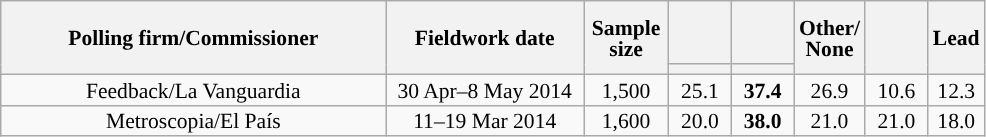<table class="wikitable collapsible collapsed" style="text-align:center; font-size:90%; line-height:14px;">
<tr style="height:42px;">
<th style="width:250px;" rowspan="2">Polling firm/Commissioner</th>
<th style="width:125px;" rowspan="2">Fieldwork date</th>
<th style="width:50px;" rowspan="2">Sample size</th>
<th style="width:35px;"></th>
<th style="width:35px;"></th>
<th style="width:35px;" rowspan="2">Other/<br>None</th>
<th style="width:35px;" rowspan="2"></th>
<th style="width:30px;" rowspan="2">Lead</th>
</tr>
<tr>
<th style="color:inherit;background:"></th>
<th style="color:inherit;background:"></th>
</tr>
<tr>
<td>Feedback/La Vanguardia</td>
<td>30 Apr–8 May 2014</td>
<td>1,500</td>
<td>25.1</td>
<td><strong>37.4</strong></td>
<td>26.9</td>
<td>10.6</td>
<td style="background:">12.3</td>
</tr>
<tr>
<td>Metroscopia/El País</td>
<td>11–19 Mar 2014</td>
<td>1,600</td>
<td>20.0</td>
<td><strong>38.0</strong></td>
<td>21.0</td>
<td>21.0</td>
<td style="background:">18.0</td>
</tr>
</table>
